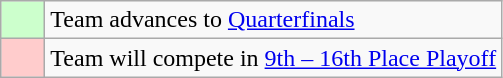<table class="wikitable">
<tr>
<td style="background: #ccffcc; width:22px;"></td>
<td>Team advances to <a href='#'>Quarterfinals</a></td>
</tr>
<tr>
<td style="background: #ffcccc;"></td>
<td>Team will compete in <a href='#'>9th – 16th Place Playoff</a></td>
</tr>
</table>
